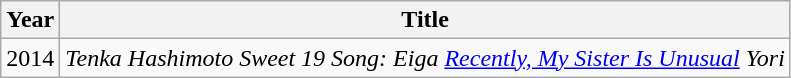<table class="wikitable">
<tr>
<th>Year</th>
<th>Title</th>
</tr>
<tr>
<td>2014</td>
<td><em>Tenka Hashimoto Sweet 19 Song: Eiga <a href='#'>Recently, My Sister Is Unusual</a> Yori</em></td>
</tr>
</table>
